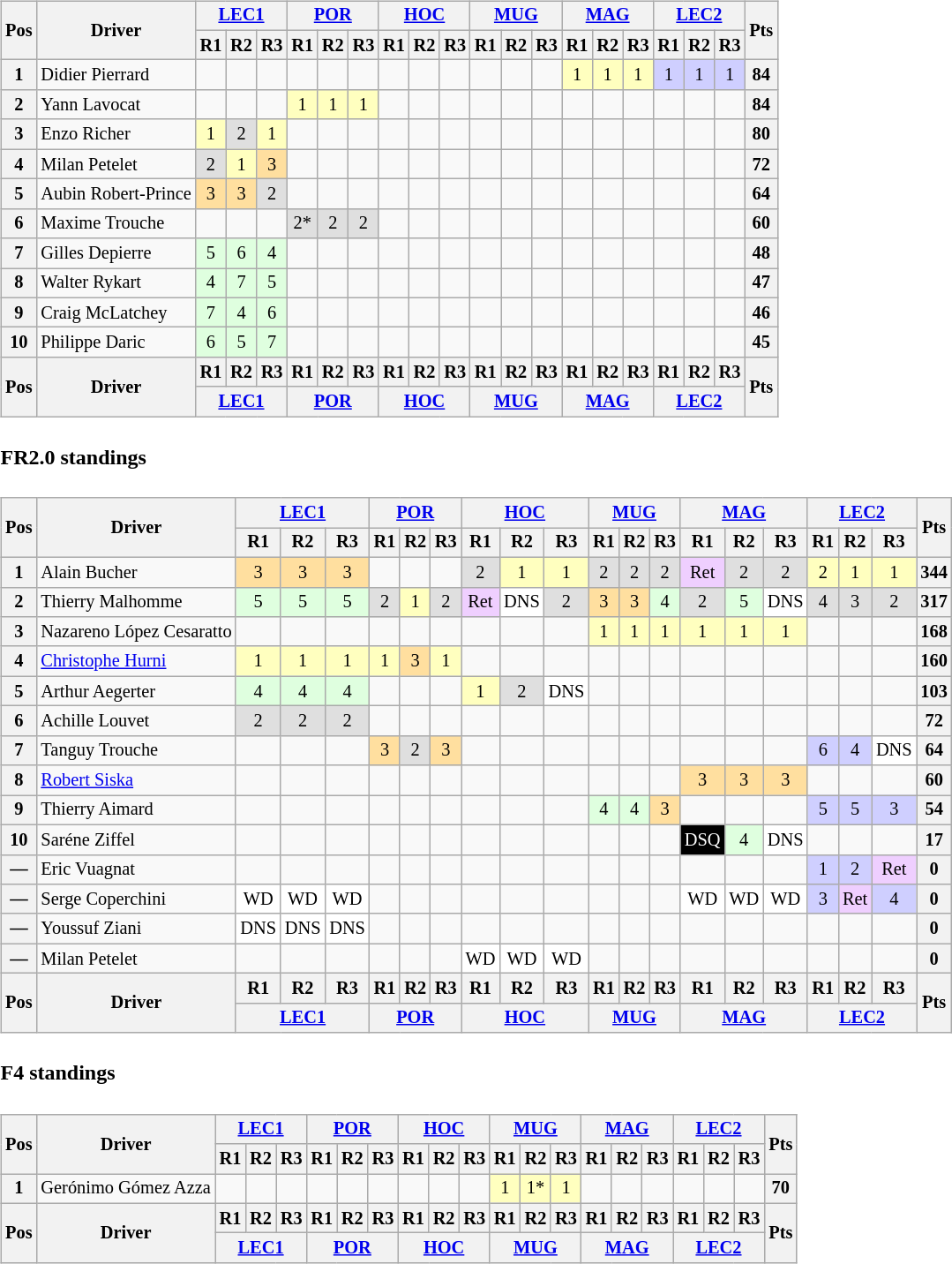<table>
<tr>
<td valign="top"><br><table class="wikitable" style="font-size:85%; text-align:center">
<tr>
<th rowspan=2 valign=middle>Pos</th>
<th rowspan=2 valign=middle>Driver</th>
<th colspan=3><a href='#'>LEC1</a><br></th>
<th colspan=3><a href='#'>POR</a><br></th>
<th colspan=3><a href='#'>HOC</a><br></th>
<th colspan=3><a href='#'>MUG</a><br></th>
<th colspan=3><a href='#'>MAG</a><br></th>
<th colspan=3><a href='#'>LEC2</a><br></th>
<th rowspan=2 valign=middle>Pts</th>
</tr>
<tr>
<th>R1</th>
<th>R2</th>
<th>R3</th>
<th>R1</th>
<th>R2</th>
<th>R3</th>
<th>R1</th>
<th>R2</th>
<th>R3</th>
<th>R1</th>
<th>R2</th>
<th>R3</th>
<th>R1</th>
<th>R2</th>
<th>R3</th>
<th>R1</th>
<th>R2</th>
<th>R3</th>
</tr>
<tr>
<th>1</th>
<td align=left> Didier Pierrard</td>
<td></td>
<td></td>
<td></td>
<td></td>
<td></td>
<td></td>
<td></td>
<td></td>
<td></td>
<td></td>
<td></td>
<td></td>
<td style="background:#ffffbf">1</td>
<td style="background:#ffffbf">1</td>
<td style="background:#ffffbf">1</td>
<td style="background:#cfcfff">1</td>
<td style="background:#cfcfff">1</td>
<td style="background:#cfcfff">1</td>
<th>84</th>
</tr>
<tr>
<th>2</th>
<td align=left> Yann Lavocat</td>
<td></td>
<td></td>
<td></td>
<td style="background:#ffffbf">1</td>
<td style="background:#ffffbf">1</td>
<td style="background:#ffffbf">1</td>
<td></td>
<td></td>
<td></td>
<td></td>
<td></td>
<td></td>
<td></td>
<td></td>
<td></td>
<td></td>
<td></td>
<td></td>
<th>84</th>
</tr>
<tr>
<th>3</th>
<td align=left> Enzo Richer</td>
<td style="background:#ffffbf">1</td>
<td style="background:#dfdfdf">2</td>
<td style="background:#ffffbf">1</td>
<td></td>
<td></td>
<td></td>
<td></td>
<td></td>
<td></td>
<td></td>
<td></td>
<td></td>
<td></td>
<td></td>
<td></td>
<td></td>
<td></td>
<td></td>
<th>80</th>
</tr>
<tr>
<th>4</th>
<td align=left> Milan Petelet</td>
<td style="background:#dfdfdf">2</td>
<td style="background:#ffffbf">1</td>
<td style="background:#ffdf9f">3</td>
<td></td>
<td></td>
<td></td>
<td></td>
<td></td>
<td></td>
<td></td>
<td></td>
<td></td>
<td></td>
<td></td>
<td></td>
<td></td>
<td></td>
<td></td>
<th>72</th>
</tr>
<tr>
<th>5</th>
<td align=left> Aubin Robert-Prince</td>
<td style="background:#ffdf9f">3</td>
<td style="background:#ffdf9f">3</td>
<td style="background:#dfdfdf">2</td>
<td></td>
<td></td>
<td></td>
<td></td>
<td></td>
<td></td>
<td></td>
<td></td>
<td></td>
<td></td>
<td></td>
<td></td>
<td></td>
<td></td>
<td></td>
<th>64</th>
</tr>
<tr>
<th>6</th>
<td align=left> Maxime Trouche</td>
<td></td>
<td></td>
<td></td>
<td style="background:#dfdfdf">2*</td>
<td style="background:#dfdfdf">2</td>
<td style="background:#dfdfdf">2</td>
<td></td>
<td></td>
<td></td>
<td></td>
<td></td>
<td></td>
<td></td>
<td></td>
<td></td>
<td></td>
<td></td>
<td></td>
<th>60</th>
</tr>
<tr>
<th>7</th>
<td align=left> Gilles Depierre</td>
<td style="background:#dfffdf">5</td>
<td style="background:#dfffdf">6</td>
<td style="background:#dfffdf">4</td>
<td></td>
<td></td>
<td></td>
<td></td>
<td></td>
<td></td>
<td></td>
<td></td>
<td></td>
<td></td>
<td></td>
<td></td>
<td></td>
<td></td>
<td></td>
<th>48</th>
</tr>
<tr>
<th>8</th>
<td align=left> Walter Rykart</td>
<td style="background:#dfffdf">4</td>
<td style="background:#dfffdf">7</td>
<td style="background:#dfffdf">5</td>
<td></td>
<td></td>
<td></td>
<td></td>
<td></td>
<td></td>
<td></td>
<td></td>
<td></td>
<td></td>
<td></td>
<td></td>
<td></td>
<td></td>
<td></td>
<th>47</th>
</tr>
<tr>
<th>9</th>
<td align=left> Craig McLatchey</td>
<td style="background:#dfffdf">7</td>
<td style="background:#dfffdf">4</td>
<td style="background:#dfffdf">6</td>
<td></td>
<td></td>
<td></td>
<td></td>
<td></td>
<td></td>
<td></td>
<td></td>
<td></td>
<td></td>
<td></td>
<td></td>
<td></td>
<td></td>
<td></td>
<th>46</th>
</tr>
<tr>
<th>10</th>
<td align=left> Philippe Daric</td>
<td style="background:#dfffdf">6</td>
<td style="background:#dfffdf">5</td>
<td style="background:#dfffdf">7</td>
<td></td>
<td></td>
<td></td>
<td></td>
<td></td>
<td></td>
<td></td>
<td></td>
<td></td>
<td></td>
<td></td>
<td></td>
<td></td>
<td></td>
<td></td>
<th>45</th>
</tr>
<tr>
<th rowspan=2>Pos</th>
<th rowspan=2>Driver</th>
<th>R1</th>
<th>R2</th>
<th>R3</th>
<th>R1</th>
<th>R2</th>
<th>R3</th>
<th>R1</th>
<th>R2</th>
<th>R3</th>
<th>R1</th>
<th>R2</th>
<th>R3</th>
<th>R1</th>
<th>R2</th>
<th>R3</th>
<th>R1</th>
<th>R2</th>
<th>R3</th>
<th rowspan=2>Pts</th>
</tr>
<tr valign=top>
<th colspan=3><a href='#'>LEC1</a><br></th>
<th colspan=3><a href='#'>POR</a><br></th>
<th colspan=3><a href='#'>HOC</a><br></th>
<th colspan=3><a href='#'>MUG</a><br></th>
<th colspan=3><a href='#'>MAG</a><br></th>
<th colspan=3><a href='#'>LEC2</a><br></th>
</tr>
</table>
<h4>FR2.0 standings</h4><table class="wikitable" style="font-size:85%; text-align:center">
<tr>
<th rowspan=2 valign=middle>Pos</th>
<th rowspan=2 valign=middle>Driver</th>
<th colspan=3><a href='#'>LEC1</a><br></th>
<th colspan=3><a href='#'>POR</a><br></th>
<th colspan=3><a href='#'>HOC</a><br></th>
<th colspan=3><a href='#'>MUG</a><br></th>
<th colspan=3><a href='#'>MAG</a><br></th>
<th colspan=3><a href='#'>LEC2</a><br></th>
<th rowspan=2 valign=middle>Pts</th>
</tr>
<tr>
<th>R1</th>
<th>R2</th>
<th>R3</th>
<th>R1</th>
<th>R2</th>
<th>R3</th>
<th>R1</th>
<th>R2</th>
<th>R3</th>
<th>R1</th>
<th>R2</th>
<th>R3</th>
<th>R1</th>
<th>R2</th>
<th>R3</th>
<th>R1</th>
<th>R2</th>
<th>R3</th>
</tr>
<tr>
<th>1</th>
<td align=left> Alain Bucher</td>
<td style="background:#ffdf9f">3</td>
<td style="background:#ffdf9f">3</td>
<td style="background:#ffdf9f">3</td>
<td></td>
<td></td>
<td></td>
<td style="background:#dfdfdf">2</td>
<td style="background:#ffffbf">1</td>
<td style="background:#ffffbf">1</td>
<td style="background:#dfdfdf">2</td>
<td style="background:#dfdfdf">2</td>
<td style="background:#dfdfdf">2</td>
<td style="background:#efcfff">Ret</td>
<td style="background:#dfdfdf">2</td>
<td style="background:#dfdfdf">2</td>
<td style="background:#ffffbf">2</td>
<td style="background:#ffffbf">1</td>
<td style="background:#ffffbf">1</td>
<th>344</th>
</tr>
<tr>
<th>2</th>
<td align=left> Thierry Malhomme</td>
<td style="background:#dfffdf">5</td>
<td style="background:#dfffdf">5</td>
<td style="background:#dfffdf">5</td>
<td style="background:#dfdfdf">2</td>
<td style="background:#ffffbf">1</td>
<td style="background:#dfdfdf">2</td>
<td style="background:#efcfff">Ret</td>
<td style="background:#ffffff">DNS</td>
<td style="background:#dfdfdf">2</td>
<td style="background:#ffdf9f">3</td>
<td style="background:#ffdf9f">3</td>
<td style="background:#dfffdf">4</td>
<td style="background:#dfdfdf">2</td>
<td style="background:#dfffdf">5</td>
<td style="background:#ffffff">DNS</td>
<td style="background:#dfdfdf">4</td>
<td style="background:#dfdfdf">3</td>
<td style="background:#dfdfdf">2</td>
<th>317</th>
</tr>
<tr>
<th>3</th>
<td align=left> Nazareno López Cesaratto</td>
<td></td>
<td></td>
<td></td>
<td></td>
<td></td>
<td></td>
<td></td>
<td></td>
<td></td>
<td style="background:#ffffbf">1</td>
<td style="background:#ffffbf">1</td>
<td style="background:#ffffbf">1</td>
<td style="background:#ffffbf">1</td>
<td style="background:#ffffbf">1</td>
<td style="background:#ffffbf">1</td>
<td></td>
<td></td>
<td></td>
<th>168</th>
</tr>
<tr>
<th>4</th>
<td align=left> <a href='#'>Christophe Hurni</a></td>
<td style="background:#ffffbf">1</td>
<td style="background:#ffffbf">1</td>
<td style="background:#ffffbf">1</td>
<td style="background:#ffffbf">1</td>
<td style="background:#ffdf9f">3</td>
<td style="background:#ffffbf">1</td>
<td></td>
<td></td>
<td></td>
<td></td>
<td></td>
<td></td>
<td></td>
<td></td>
<td></td>
<td></td>
<td></td>
<td></td>
<th>160</th>
</tr>
<tr>
<th>5</th>
<td align=left> Arthur Aegerter</td>
<td style="background:#dfffdf">4</td>
<td style="background:#dfffdf">4</td>
<td style="background:#dfffdf">4</td>
<td></td>
<td></td>
<td></td>
<td style="background:#ffffbf">1</td>
<td style="background:#dfdfdf">2</td>
<td style="background:#ffffff">DNS</td>
<td></td>
<td></td>
<td></td>
<td></td>
<td></td>
<td></td>
<td></td>
<td></td>
<td></td>
<th>103</th>
</tr>
<tr>
<th>6</th>
<td align=left> Achille Louvet</td>
<td style="background:#dfdfdf">2</td>
<td style="background:#dfdfdf">2</td>
<td style="background:#dfdfdf">2</td>
<td></td>
<td></td>
<td></td>
<td></td>
<td></td>
<td></td>
<td></td>
<td></td>
<td></td>
<td></td>
<td></td>
<td></td>
<td></td>
<td></td>
<td></td>
<th>72</th>
</tr>
<tr>
<th>7</th>
<td align=left> Tanguy Trouche</td>
<td></td>
<td></td>
<td></td>
<td style="background:#ffdf9f">3</td>
<td style="background:#dfdfdf">2</td>
<td style="background:#ffdf9f">3</td>
<td></td>
<td></td>
<td></td>
<td></td>
<td></td>
<td></td>
<td></td>
<td></td>
<td></td>
<td style="background:#cfcfff">6</td>
<td style="background:#cfcfff">4</td>
<td style="background:#ffffff">DNS</td>
<th>64</th>
</tr>
<tr>
<th>8</th>
<td align=left> <a href='#'>Robert Siska</a></td>
<td></td>
<td></td>
<td></td>
<td></td>
<td></td>
<td></td>
<td></td>
<td></td>
<td></td>
<td></td>
<td></td>
<td></td>
<td style="background:#ffdf9f">3</td>
<td style="background:#ffdf9f">3</td>
<td style="background:#ffdf9f">3</td>
<td></td>
<td></td>
<td></td>
<th>60</th>
</tr>
<tr>
<th>9</th>
<td align=left> Thierry Aimard</td>
<td></td>
<td></td>
<td></td>
<td></td>
<td></td>
<td></td>
<td></td>
<td></td>
<td></td>
<td style="background:#dfffdf">4</td>
<td style="background:#dfffdf">4</td>
<td style="background:#ffdf9f">3</td>
<td></td>
<td></td>
<td></td>
<td style="background:#cfcfff">5</td>
<td style="background:#cfcfff">5</td>
<td style="background:#cfcfff">3</td>
<th>54</th>
</tr>
<tr>
<th>10</th>
<td align=left> Saréne Ziffel</td>
<td></td>
<td></td>
<td></td>
<td></td>
<td></td>
<td></td>
<td></td>
<td></td>
<td></td>
<td></td>
<td></td>
<td></td>
<td style="background:#000000;color:white">DSQ</td>
<td style="background:#dfffdf">4</td>
<td style="background:#ffffff">DNS</td>
<td></td>
<td></td>
<td></td>
<th>17</th>
</tr>
<tr>
<th>—</th>
<td align=left> Eric Vuagnat</td>
<td></td>
<td></td>
<td></td>
<td></td>
<td></td>
<td></td>
<td></td>
<td></td>
<td></td>
<td></td>
<td></td>
<td></td>
<td></td>
<td></td>
<td></td>
<td style="background:#cfcfff">1</td>
<td style="background:#cfcfff">2</td>
<td style="background:#efcfff">Ret</td>
<th>0</th>
</tr>
<tr>
<th>—</th>
<td align=left> Serge Coperchini</td>
<td style="background:#ffffff">WD</td>
<td style="background:#ffffff">WD</td>
<td style="background:#ffffff">WD</td>
<td></td>
<td></td>
<td></td>
<td></td>
<td></td>
<td></td>
<td></td>
<td></td>
<td></td>
<td style="background:#ffffff">WD</td>
<td style="background:#ffffff">WD</td>
<td style="background:#ffffff">WD</td>
<td style="background:#cfcfff">3</td>
<td style="background:#efcfff">Ret</td>
<td style="background:#cfcfff">4</td>
<th>0</th>
</tr>
<tr>
<th>—</th>
<td align=left> Youssuf Ziani</td>
<td style="background:#ffffff">DNS</td>
<td style="background:#ffffff">DNS</td>
<td style="background:#ffffff">DNS</td>
<td></td>
<td></td>
<td></td>
<td></td>
<td></td>
<td></td>
<td></td>
<td></td>
<td></td>
<td></td>
<td></td>
<td></td>
<td></td>
<td></td>
<td></td>
<th>0</th>
</tr>
<tr>
<th>—</th>
<td align=left> Milan Petelet</td>
<td></td>
<td></td>
<td></td>
<td></td>
<td></td>
<td></td>
<td style="background:#ffffff">WD</td>
<td style="background:#ffffff">WD</td>
<td style="background:#ffffff">WD</td>
<td></td>
<td></td>
<td></td>
<td></td>
<td></td>
<td></td>
<td></td>
<td></td>
<td></td>
<th>0</th>
</tr>
<tr>
<th rowspan=2>Pos</th>
<th rowspan=2>Driver</th>
<th>R1</th>
<th>R2</th>
<th>R3</th>
<th>R1</th>
<th>R2</th>
<th>R3</th>
<th>R1</th>
<th>R2</th>
<th>R3</th>
<th>R1</th>
<th>R2</th>
<th>R3</th>
<th>R1</th>
<th>R2</th>
<th>R3</th>
<th>R1</th>
<th>R2</th>
<th>R3</th>
<th rowspan=2>Pts</th>
</tr>
<tr valign=top>
<th colspan=3><a href='#'>LEC1</a><br></th>
<th colspan=3><a href='#'>POR</a><br></th>
<th colspan=3><a href='#'>HOC</a><br></th>
<th colspan=3><a href='#'>MUG</a><br></th>
<th colspan=3><a href='#'>MAG</a><br></th>
<th colspan=3><a href='#'>LEC2</a><br></th>
</tr>
</table>
<h4>F4 standings</h4><table class="wikitable" style="font-size:85%; text-align:center">
<tr>
<th rowspan=2 valign=middle>Pos</th>
<th rowspan=2 valign=middle>Driver</th>
<th colspan=3><a href='#'>LEC1</a><br></th>
<th colspan=3><a href='#'>POR</a><br></th>
<th colspan=3><a href='#'>HOC</a><br></th>
<th colspan=3><a href='#'>MUG</a><br></th>
<th colspan=3><a href='#'>MAG</a><br></th>
<th colspan=3><a href='#'>LEC2</a><br></th>
<th rowspan=2 valign=middle>Pts</th>
</tr>
<tr>
<th>R1</th>
<th>R2</th>
<th>R3</th>
<th>R1</th>
<th>R2</th>
<th>R3</th>
<th>R1</th>
<th>R2</th>
<th>R3</th>
<th>R1</th>
<th>R2</th>
<th>R3</th>
<th>R1</th>
<th>R2</th>
<th>R3</th>
<th>R1</th>
<th>R2</th>
<th>R3</th>
</tr>
<tr>
<th>1</th>
<td align=left> Gerónimo Gómez Azza</td>
<td></td>
<td></td>
<td></td>
<td></td>
<td></td>
<td></td>
<td></td>
<td></td>
<td></td>
<td style="background:#ffffbf">1</td>
<td style="background:#ffffbf">1*</td>
<td style="background:#ffffbf">1</td>
<td></td>
<td></td>
<td></td>
<td></td>
<td></td>
<td></td>
<th>70</th>
</tr>
<tr>
<th rowspan=2>Pos</th>
<th rowspan=2>Driver</th>
<th>R1</th>
<th>R2</th>
<th>R3</th>
<th>R1</th>
<th>R2</th>
<th>R3</th>
<th>R1</th>
<th>R2</th>
<th>R3</th>
<th>R1</th>
<th>R2</th>
<th>R3</th>
<th>R1</th>
<th>R2</th>
<th>R3</th>
<th>R1</th>
<th>R2</th>
<th>R3</th>
<th rowspan=2>Pts</th>
</tr>
<tr valign=top>
<th colspan=3><a href='#'>LEC1</a><br></th>
<th colspan=3><a href='#'>POR</a><br></th>
<th colspan=3><a href='#'>HOC</a><br></th>
<th colspan=3><a href='#'>MUG</a><br></th>
<th colspan=3><a href='#'>MAG</a><br></th>
<th colspan=3><a href='#'>LEC2</a><br></th>
</tr>
</table>
</td>
</tr>
</table>
